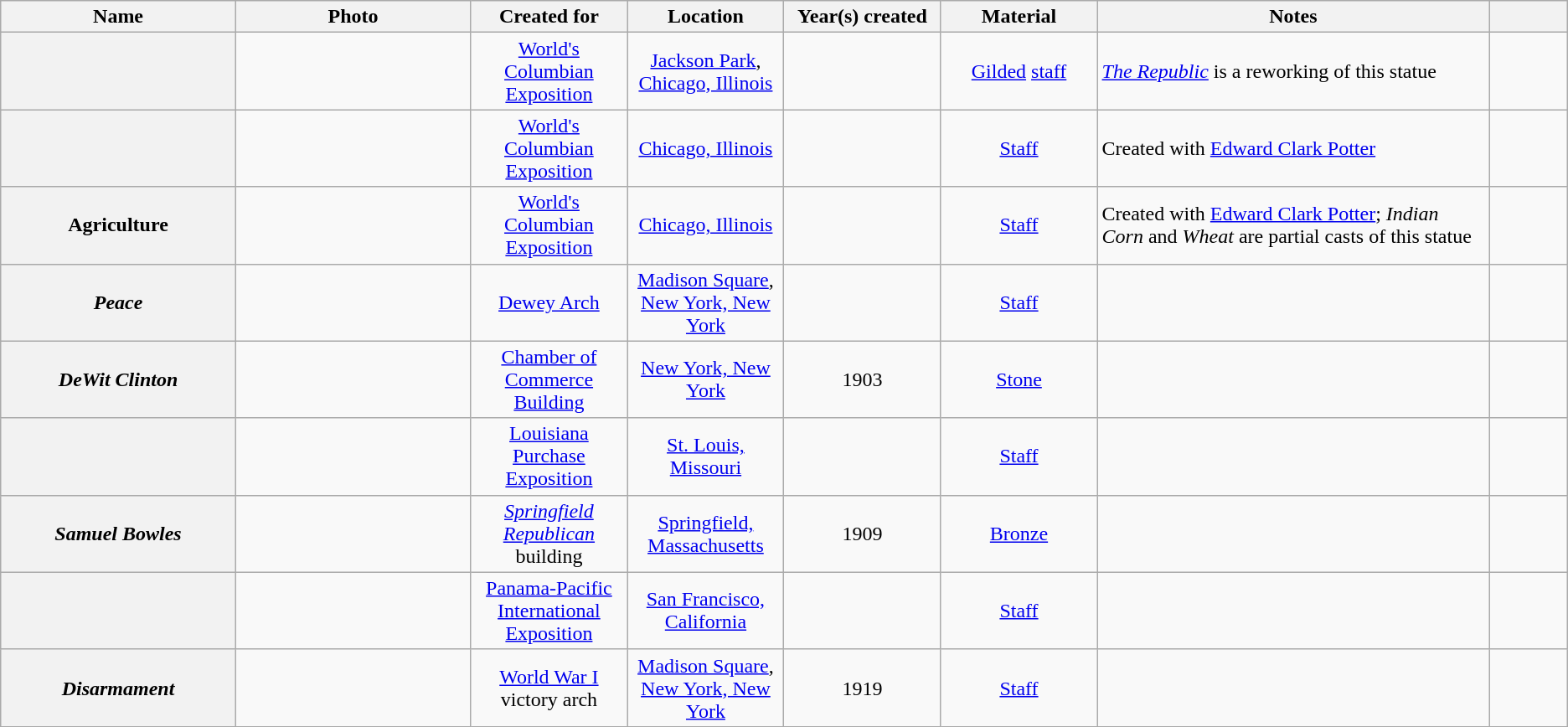<table class="wikitable sortable plainrowheaders">
<tr>
<th scope="col" style="width:15%;">Name</th>
<th scope="col"  class="unsortable" style="width:15%;">Photo</th>
<th scope="col" style="width:10%;">Created for</th>
<th scope="col" style="width:10%;">Location</th>
<th scope="col" style="width:10%;">Year(s) created</th>
<th scope="col" style="width:10%;">Material</th>
<th scope="col"  class="unsortable" style="width:*%;">Notes</th>
<th scope="col" class="unsortable" style="width:5%;"></th>
</tr>
<tr>
<th scope="row"></th>
<td></td>
<td style="text-align:center;"><a href='#'>World's Columbian Exposition</a></td>
<td style="text-align:center;"><a href='#'>Jackson Park</a>, <a href='#'>Chicago, Illinois</a></td>
<td style="text-align:center;"></td>
<td style="text-align:center;"><a href='#'>Gilded</a> <a href='#'>staff</a></td>
<td><a href='#'><em>The Republic</em></a> is a reworking of this statue</td>
<td style="text-align:center;"></td>
</tr>
<tr>
<th scope="row"></th>
<td></td>
<td style="text-align:center;"><a href='#'>World's Columbian Exposition</a></td>
<td style="text-align:center;"><a href='#'>Chicago, Illinois</a></td>
<td style="text-align:center;"></td>
<td style="text-align:center;"><a href='#'>Staff</a></td>
<td>Created with <a href='#'>Edward Clark Potter</a></td>
<td style="text-align:center;"></td>
</tr>
<tr>
<th scope="row">Agriculture</th>
<td></td>
<td style="text-align:center;"><a href='#'>World's Columbian Exposition</a></td>
<td style="text-align:center;"><a href='#'>Chicago, Illinois</a></td>
<td style="text-align:center;"></td>
<td style="text-align:center;"><a href='#'>Staff</a></td>
<td>Created with <a href='#'>Edward Clark Potter</a>; <em>Indian Corn</em> and <em>Wheat</em> are partial casts of this statue</td>
<td style="text-align:center;"></td>
</tr>
<tr>
<th scope="row"><em>Peace</em></th>
<td></td>
<td style="text-align:center;"><a href='#'>Dewey Arch</a></td>
<td style="text-align:center;"><a href='#'>Madison Square</a>, <a href='#'>New York, New York</a></td>
<td style="text-align:center;"></td>
<td style="text-align:center;"><a href='#'>Staff</a></td>
<td></td>
<td style="text-align:center;"></td>
</tr>
<tr>
<th scope="row"><em>DeWit Clinton</em></th>
<td></td>
<td style="text-align:center;"><a href='#'>Chamber of Commerce Building</a></td>
<td style="text-align:center;"><a href='#'>New York, New York</a></td>
<td style="text-align:center;">1903</td>
<td style="text-align:center;"><a href='#'>Stone</a></td>
<td></td>
<td style="text-align:center;"></td>
</tr>
<tr>
<th scope="row"></th>
<td></td>
<td style="text-align:center;"><a href='#'>Louisiana Purchase Exposition</a></td>
<td style="text-align:center;"><a href='#'>St. Louis, Missouri</a></td>
<td style="text-align:center;"></td>
<td style="text-align:center;"><a href='#'>Staff</a></td>
<td></td>
<td style="text-align:center;"></td>
</tr>
<tr>
<th scope="row"><em>Samuel Bowles</em></th>
<td></td>
<td style="text-align:center;"><em><a href='#'>Springfield Republican</a></em> building</td>
<td style="text-align:center;"><a href='#'>Springfield, Massachusetts</a></td>
<td style="text-align:center;">1909</td>
<td style="text-align:center;"><a href='#'>Bronze</a></td>
<td></td>
<td style="text-align:center;"></td>
</tr>
<tr>
<th scope="row"></th>
<td></td>
<td style="text-align:center;"><a href='#'>Panama-Pacific International Exposition</a></td>
<td style="text-align:center;"><a href='#'>San Francisco, California</a></td>
<td style="text-align:center;"></td>
<td style="text-align:center;"><a href='#'>Staff</a></td>
<td></td>
<td style="text-align:center;"></td>
</tr>
<tr>
<th scope="row"><em>Disarmament</em></th>
<td></td>
<td style="text-align:center;"><a href='#'>World War I</a> victory arch</td>
<td style="text-align:center;"><a href='#'>Madison Square</a>, <a href='#'>New York, New York</a></td>
<td style="text-align:center;">1919</td>
<td style="text-align:center;"><a href='#'>Staff</a></td>
<td></td>
<td style="text-align:center;"></td>
</tr>
</table>
